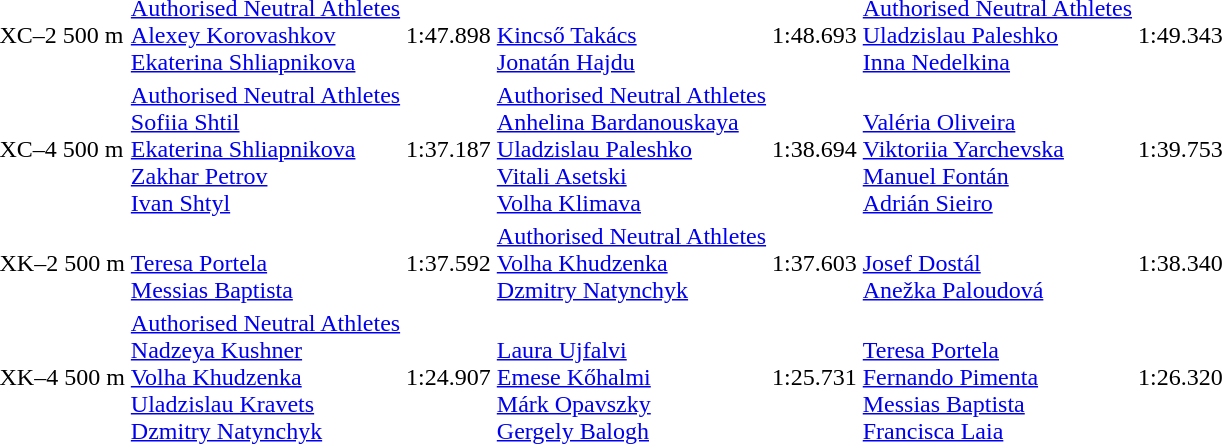<table>
<tr>
<td>XC–2 500 m<br></td>
<td><a href='#'>Authorised Neutral Athletes</a><br><a href='#'>Alexey Korovashkov</a><br><a href='#'>Ekaterina Shliapnikova</a></td>
<td>1:47.898</td>
<td><br><a href='#'>Kincső Takács</a><br><a href='#'>Jonatán Hajdu</a></td>
<td>1:48.693</td>
<td><a href='#'>Authorised Neutral Athletes</a><br><a href='#'>Uladzislau Paleshko</a><br><a href='#'>Inna Nedelkina</a></td>
<td>1:49.343</td>
</tr>
<tr>
<td>XC–4 500 m<br></td>
<td><a href='#'>Authorised Neutral Athletes</a><br><a href='#'>Sofiia Shtil</a><br><a href='#'>Ekaterina Shliapnikova</a><br><a href='#'>Zakhar Petrov</a><br><a href='#'>Ivan Shtyl</a></td>
<td>1:37.187</td>
<td><a href='#'>Authorised Neutral Athletes</a><br><a href='#'>Anhelina Bardanouskaya</a><br><a href='#'>Uladzislau Paleshko</a><br><a href='#'>Vitali Asetski</a><br><a href='#'>Volha Klimava</a></td>
<td>1:38.694</td>
<td><br><a href='#'>Valéria Oliveira</a><br><a href='#'>Viktoriia Yarchevska</a><br><a href='#'>Manuel Fontán</a><br><a href='#'>Adrián Sieiro</a></td>
<td>1:39.753</td>
</tr>
<tr>
<td>XK–2 500 m<br></td>
<td><br><a href='#'>Teresa Portela</a><br><a href='#'>Messias Baptista</a></td>
<td>1:37.592</td>
<td><a href='#'>Authorised Neutral Athletes</a><br><a href='#'>Volha Khudzenka</a><br><a href='#'>Dzmitry Natynchyk</a></td>
<td>1:37.603</td>
<td><br><a href='#'>Josef Dostál</a><br><a href='#'>Anežka Paloudová</a></td>
<td>1:38.340</td>
</tr>
<tr>
<td>XK–4 500 m<br></td>
<td><a href='#'>Authorised Neutral Athletes</a><br><a href='#'>Nadzeya Kushner</a><br><a href='#'>Volha Khudzenka</a><br><a href='#'>Uladzislau Kravets</a><br><a href='#'>Dzmitry Natynchyk</a></td>
<td>1:24.907</td>
<td><br><a href='#'>Laura Ujfalvi</a><br><a href='#'>Emese Kőhalmi</a><br><a href='#'>Márk Opavszky</a><br><a href='#'>Gergely Balogh</a></td>
<td>1:25.731</td>
<td><br><a href='#'>Teresa Portela</a><br><a href='#'>Fernando Pimenta</a><br><a href='#'>Messias Baptista</a><br><a href='#'>Francisca Laia</a></td>
<td>1:26.320</td>
</tr>
</table>
